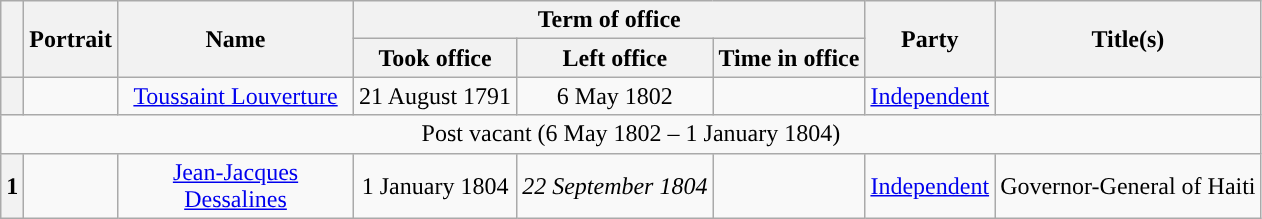<table class="wikitable" style="text-align:center">
<tr>
<th rowspan="2"></th>
<th rowspan="2">Portrait</th>
<th rowspan="2" width="150">Name<br></th>
<th colspan="3">Term of office</th>
<th rowspan="2">Party</th>
<th rowspan="2">Title(s)</th>
</tr>
<tr>
<th>Took office</th>
<th>Left office</th>
<th>Time in office</th>
</tr>
<tr>
<th style="background:"></th>
<td></td>
<td><a href='#'>Toussaint Louverture</a><br></td>
<td>21 August 1791</td>
<td>6 May 1802</td>
<td></td>
<td><a href='#'>Independent</a></td>
<td></td>
</tr>
<tr>
<td colspan="8">Post vacant (6 May 1802 – 1 January 1804)</td>
</tr>
<tr>
<th style="background:">1</th>
<td></td>
<td><a href='#'>Jean-Jacques Dessalines</a><br></td>
<td>1 January 1804</td>
<td><em>22 September 1804</em></td>
<td></td>
<td><a href='#'>Independent</a></td>
<td>Governor-General of Haiti</td>
</tr>
</table>
